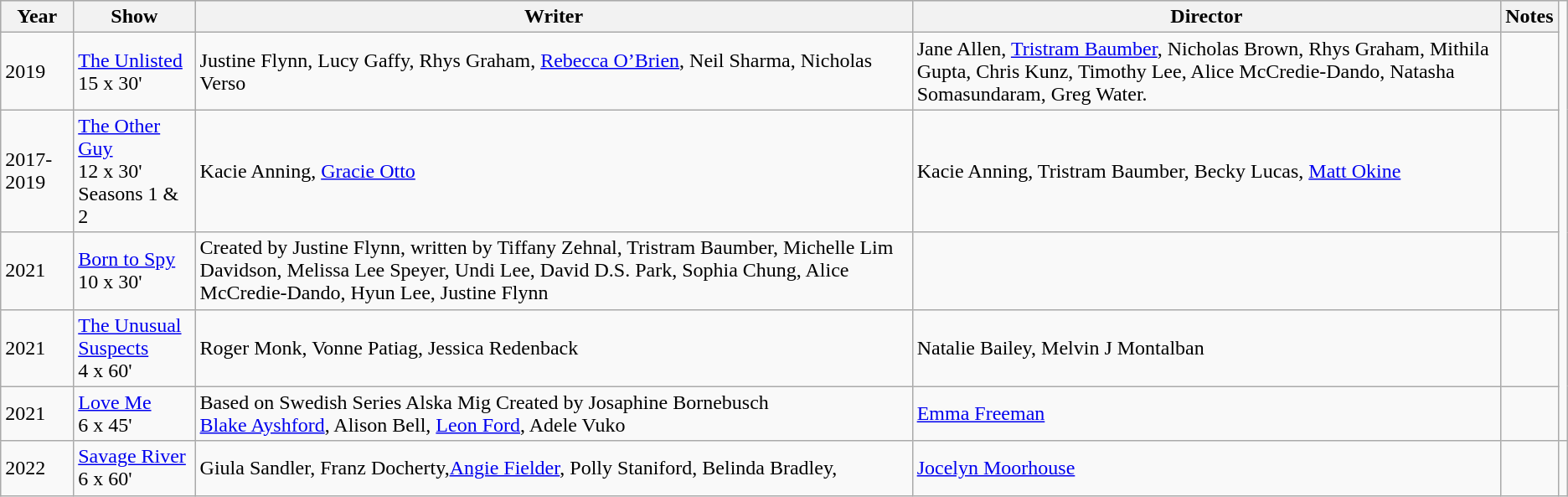<table class="wikitable">
<tr style="background:#ccc; text-align:center;">
<th>Year</th>
<th>Show</th>
<th>Writer</th>
<th>Director</th>
<th>Notes</th>
</tr>
<tr>
<td rowspan="1">2019</td>
<td><a href='#'>The Unlisted</a><br>15 x 30'</td>
<td>Justine Flynn, Lucy Gaffy, Rhys Graham, <a href='#'>Rebecca O’Brien</a>, Neil Sharma, Nicholas Verso</td>
<td>Jane Allen, <a href='#'>Tristram Baumber</a>, Nicholas Brown, Rhys Graham, Mithila Gupta, Chris Kunz, Timothy Lee, Alice McCredie-Dando, Natasha Somasundaram, Greg Water.</td>
<td></td>
</tr>
<tr>
<td rowspan="1">2017- 2019</td>
<td><a href='#'>The Other Guy</a><br>12 x 30' Seasons 1 & 2</td>
<td>Kacie Anning, <a href='#'>Gracie Otto</a></td>
<td>Kacie Anning, Tristram Baumber, Becky Lucas, <a href='#'>Matt Okine</a></td>
<td></td>
</tr>
<tr>
<td rowspan="1">2021</td>
<td><a href='#'>Born to Spy</a><br>10 x 30'</td>
<td>Created by Justine Flynn, written by Tiffany Zehnal, Tristram Baumber, Michelle Lim Davidson, Melissa Lee Speyer, Undi Lee, David D.S. Park, Sophia Chung, Alice McCredie-Dando, Hyun Lee, Justine Flynn</td>
<td Retro Rexius, Justine Flynn, Darlene Johnson, Chase Lee, Chug-Hyun Lee, Neil Sharma></td>
<td></td>
</tr>
<tr>
<td rowspan="1">2021</td>
<td><a href='#'>The Unusual Suspects</a><br>4 x 60'</td>
<td>Roger Monk, Vonne Patiag, Jessica Redenback</td>
<td>Natalie Bailey, Melvin J Montalban</td>
<td></td>
</tr>
<tr>
<td rowspan="1">2021</td>
<td><a href='#'>Love Me</a><br>6 x 45'</td>
<td>Based on Swedish Series Alska Mig Created by Josaphine Bornebusch<br><a href='#'>Blake Ayshford</a>, Alison Bell, <a href='#'>Leon Ford</a>, Adele Vuko</td>
<td><a href='#'>Emma Freeman</a></td>
<td></td>
</tr>
<tr>
<td rowspan="1">2022</td>
<td><a href='#'>Savage River</a><br>6 x 60'</td>
<td>Giula Sandler, Franz Docherty,<a href='#'>Angie Fielder</a>, Polly Staniford, Belinda Bradley,</td>
<td><a href='#'>Jocelyn Moorhouse</a></td>
<td></td>
<td></td>
</tr>
</table>
